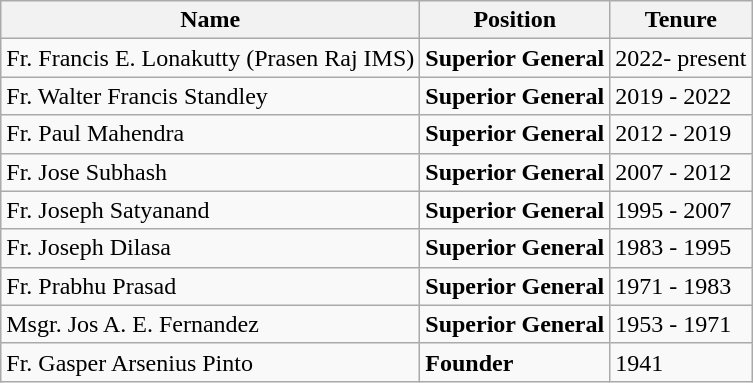<table class="wikitable">
<tr>
<th>Name</th>
<th>Position</th>
<th>Tenure</th>
</tr>
<tr>
<td>Fr. Francis E. Lonakutty (Prasen Raj IMS)</td>
<td><strong>Superior General</strong></td>
<td>2022- present</td>
</tr>
<tr>
<td>Fr. Walter Francis Standley</td>
<td><strong>Superior General</strong></td>
<td>2019 - 2022</td>
</tr>
<tr>
<td>Fr. Paul Mahendra</td>
<td><strong>Superior General</strong></td>
<td>2012 - 2019</td>
</tr>
<tr>
<td>Fr. Jose Subhash</td>
<td><strong>Superior General</strong></td>
<td>2007 - 2012</td>
</tr>
<tr>
<td>Fr. Joseph Satyanand</td>
<td><strong>Superior General</strong></td>
<td>1995 - 2007</td>
</tr>
<tr>
<td>Fr. Joseph Dilasa</td>
<td><strong>Superior General</strong></td>
<td>1983 - 1995</td>
</tr>
<tr>
<td>Fr. Prabhu Prasad</td>
<td><strong>Superior General</strong></td>
<td>1971 - 1983</td>
</tr>
<tr>
<td>Msgr. Jos A. E. Fernandez</td>
<td><strong>Superior General</strong></td>
<td>1953 - 1971</td>
</tr>
<tr>
<td>Fr. Gasper Arsenius Pinto</td>
<td><strong>Founder</strong></td>
<td>1941</td>
</tr>
</table>
